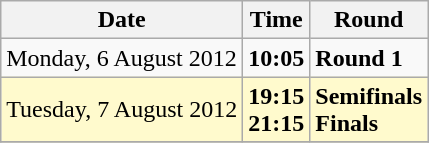<table class="wikitable">
<tr>
<th>Date</th>
<th>Time</th>
<th>Round</th>
</tr>
<tr>
<td>Monday, 6 August 2012</td>
<td><strong>10:05</strong></td>
<td><strong>Round 1</strong></td>
</tr>
<tr>
<td style=background:lemonchiffon>Tuesday, 7 August 2012</td>
<td style=background:lemonchiffon><strong>19:15<br>21:15</strong></td>
<td style=background:lemonchiffon><strong>Semifinals<br>Finals</strong></td>
</tr>
<tr>
</tr>
</table>
